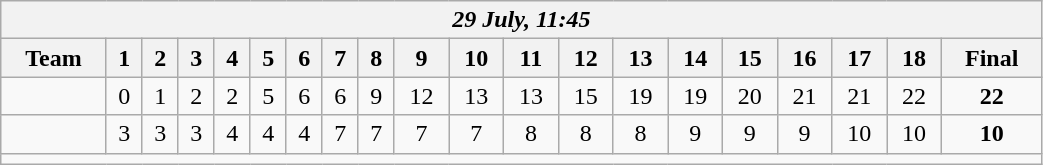<table class=wikitable style="text-align:center; width: 55%">
<tr>
<th colspan=20><em>29 July, 11:45</em></th>
</tr>
<tr>
<th>Team</th>
<th>1</th>
<th>2</th>
<th>3</th>
<th>4</th>
<th>5</th>
<th>6</th>
<th>7</th>
<th>8</th>
<th>9</th>
<th>10</th>
<th>11</th>
<th>12</th>
<th>13</th>
<th>14</th>
<th>15</th>
<th>16</th>
<th>17</th>
<th>18</th>
<th>Final</th>
</tr>
<tr>
<td align=left><strong></strong></td>
<td>0</td>
<td>1</td>
<td>2</td>
<td>2</td>
<td>5</td>
<td>6</td>
<td>6</td>
<td>9</td>
<td>12</td>
<td>13</td>
<td>13</td>
<td>15</td>
<td>19</td>
<td>19</td>
<td>20</td>
<td>21</td>
<td>21</td>
<td>22</td>
<td><strong>22</strong></td>
</tr>
<tr>
<td align=left></td>
<td>3</td>
<td>3</td>
<td>3</td>
<td>4</td>
<td>4</td>
<td>4</td>
<td>7</td>
<td>7</td>
<td>7</td>
<td>7</td>
<td>8</td>
<td>8</td>
<td>8</td>
<td>9</td>
<td>9</td>
<td>9</td>
<td>10</td>
<td>10</td>
<td><strong>10</strong></td>
</tr>
<tr>
<td colspan=20></td>
</tr>
</table>
